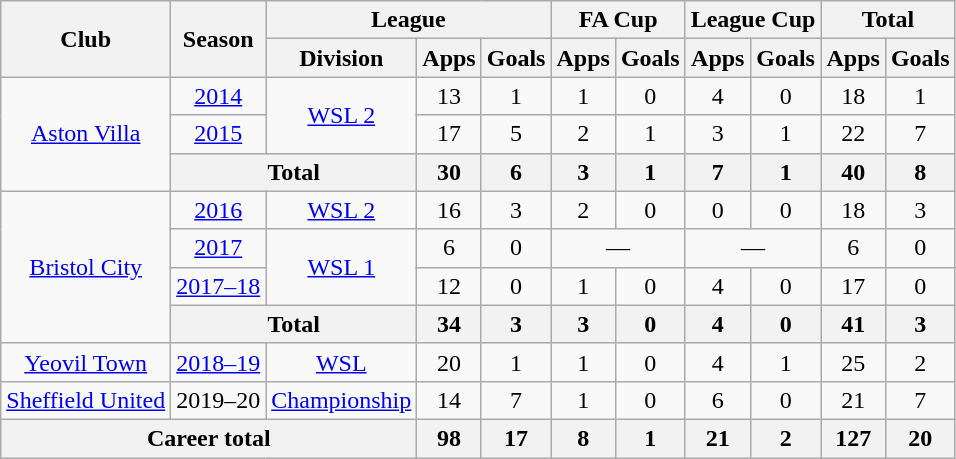<table class="wikitable" style="text-align:center">
<tr>
<th rowspan="2">Club</th>
<th rowspan="2">Season</th>
<th colspan="3">League</th>
<th colspan="2">FA Cup</th>
<th colspan="2">League Cup</th>
<th colspan="2">Total</th>
</tr>
<tr>
<th>Division</th>
<th>Apps</th>
<th>Goals</th>
<th>Apps</th>
<th>Goals</th>
<th>Apps</th>
<th>Goals</th>
<th>Apps</th>
<th>Goals</th>
</tr>
<tr>
<td rowspan="3"><a href='#'>Aston Villa</a></td>
<td><a href='#'>2014</a></td>
<td rowspan="2"><a href='#'>WSL 2</a></td>
<td>13</td>
<td>1</td>
<td>1</td>
<td>0</td>
<td>4</td>
<td>0</td>
<td>18</td>
<td>1</td>
</tr>
<tr>
<td><a href='#'>2015</a></td>
<td>17</td>
<td>5</td>
<td>2</td>
<td>1</td>
<td>3</td>
<td>1</td>
<td>22</td>
<td>7</td>
</tr>
<tr>
<th colspan="2">Total</th>
<th>30</th>
<th>6</th>
<th>3</th>
<th>1</th>
<th>7</th>
<th>1</th>
<th>40</th>
<th>8</th>
</tr>
<tr>
<td rowspan="4"><a href='#'>Bristol City</a></td>
<td><a href='#'>2016</a></td>
<td><a href='#'>WSL 2</a></td>
<td>16</td>
<td>3</td>
<td>2</td>
<td>0</td>
<td>0</td>
<td>0</td>
<td>18</td>
<td>3</td>
</tr>
<tr>
<td><a href='#'>2017</a></td>
<td rowspan="2"><a href='#'>WSL 1</a></td>
<td>6</td>
<td>0</td>
<td colspan="2">—</td>
<td colspan="2">—</td>
<td>6</td>
<td>0</td>
</tr>
<tr>
<td><a href='#'>2017–18</a></td>
<td>12</td>
<td>0</td>
<td>1</td>
<td>0</td>
<td>4</td>
<td>0</td>
<td>17</td>
<td>0</td>
</tr>
<tr>
<th colspan="2">Total</th>
<th>34</th>
<th>3</th>
<th>3</th>
<th>0</th>
<th>4</th>
<th>0</th>
<th>41</th>
<th>3</th>
</tr>
<tr>
<td><a href='#'>Yeovil Town</a></td>
<td><a href='#'>2018–19</a></td>
<td><a href='#'>WSL</a></td>
<td>20</td>
<td>1</td>
<td>1</td>
<td>0</td>
<td>4</td>
<td>1</td>
<td>25</td>
<td>2</td>
</tr>
<tr>
<td><a href='#'>Sheffield United</a></td>
<td>2019–20</td>
<td><a href='#'>Championship</a></td>
<td>14</td>
<td>7</td>
<td>1</td>
<td>0</td>
<td>6</td>
<td>0</td>
<td>21</td>
<td>7</td>
</tr>
<tr>
<th colspan="3">Career total</th>
<th>98</th>
<th>17</th>
<th>8</th>
<th>1</th>
<th>21</th>
<th>2</th>
<th>127</th>
<th>20</th>
</tr>
</table>
